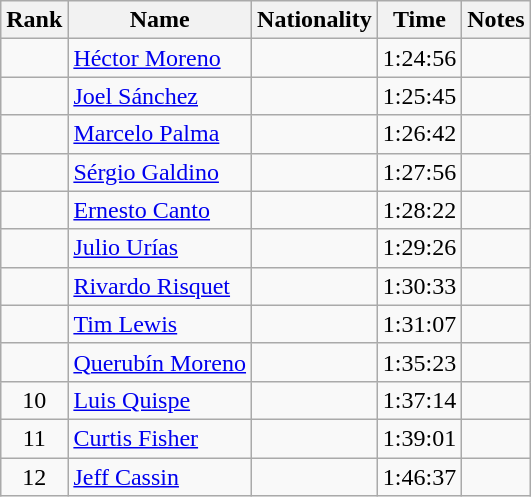<table class="wikitable sortable" style="text-align:center">
<tr>
<th>Rank</th>
<th>Name</th>
<th>Nationality</th>
<th>Time</th>
<th>Notes</th>
</tr>
<tr>
<td></td>
<td align=left><a href='#'>Héctor Moreno</a></td>
<td align=left></td>
<td>1:24:56</td>
<td></td>
</tr>
<tr>
<td></td>
<td align=left><a href='#'>Joel Sánchez</a></td>
<td align=left></td>
<td>1:25:45</td>
<td></td>
</tr>
<tr>
<td></td>
<td align=left><a href='#'>Marcelo Palma</a></td>
<td align=left></td>
<td>1:26:42</td>
<td></td>
</tr>
<tr>
<td></td>
<td align=left><a href='#'>Sérgio Galdino</a></td>
<td align=left></td>
<td>1:27:56</td>
<td></td>
</tr>
<tr>
<td></td>
<td align=left><a href='#'>Ernesto Canto</a></td>
<td align=left></td>
<td>1:28:22</td>
<td></td>
</tr>
<tr>
<td></td>
<td align=left><a href='#'>Julio Urías</a></td>
<td align=left></td>
<td>1:29:26</td>
<td></td>
</tr>
<tr>
<td></td>
<td align=left><a href='#'>Rivardo Risquet</a></td>
<td align=left></td>
<td>1:30:33</td>
<td></td>
</tr>
<tr>
<td></td>
<td align=left><a href='#'>Tim Lewis</a></td>
<td align=left></td>
<td>1:31:07</td>
<td></td>
</tr>
<tr>
<td></td>
<td align=left><a href='#'>Querubín Moreno</a></td>
<td align=left></td>
<td>1:35:23</td>
<td></td>
</tr>
<tr>
<td>10</td>
<td align=left><a href='#'>Luis Quispe</a></td>
<td align=left></td>
<td>1:37:14</td>
<td></td>
</tr>
<tr>
<td>11</td>
<td align=left><a href='#'>Curtis Fisher</a></td>
<td align=left></td>
<td>1:39:01</td>
<td></td>
</tr>
<tr>
<td>12</td>
<td align=left><a href='#'>Jeff Cassin</a></td>
<td align=left></td>
<td>1:46:37</td>
<td></td>
</tr>
</table>
